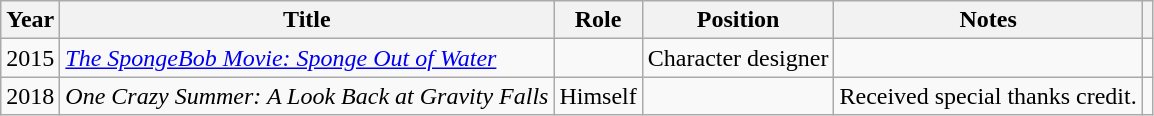<table class="wikitable">
<tr>
<th>Year</th>
<th>Title</th>
<th>Role</th>
<th>Position</th>
<th>Notes</th>
<th class="unsortable"></th>
</tr>
<tr>
<td>2015</td>
<td><em><a href='#'>The SpongeBob Movie: Sponge Out of Water</a></em></td>
<td></td>
<td>Character designer</td>
<td></td>
<td></td>
</tr>
<tr>
<td>2018</td>
<td><em>One Crazy Summer: A Look Back at Gravity Falls</em></td>
<td>Himself</td>
<td></td>
<td>Received special thanks credit.</td>
<td></td>
</tr>
</table>
